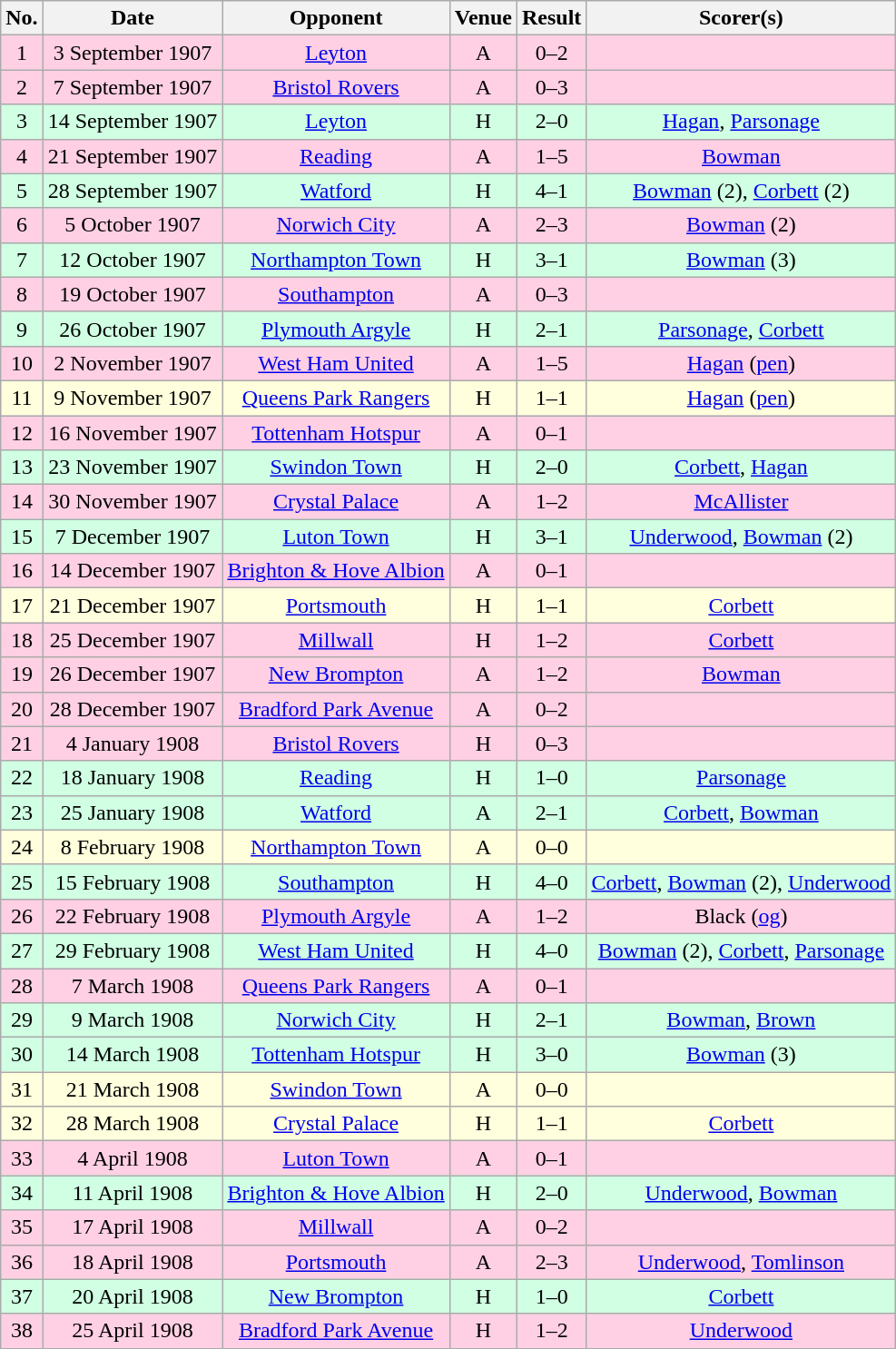<table class="wikitable sortable" style="text-align:center;">
<tr>
<th>No.</th>
<th>Date</th>
<th>Opponent</th>
<th>Venue</th>
<th>Result</th>
<th>Scorer(s)</th>
</tr>
<tr style="background:#ffd0e3;">
<td>1</td>
<td>3 September 1907</td>
<td><a href='#'>Leyton</a></td>
<td>A</td>
<td>0–2</td>
<td></td>
</tr>
<tr style="background:#ffd0e3;">
<td>2</td>
<td>7 September 1907</td>
<td><a href='#'>Bristol Rovers</a></td>
<td>A</td>
<td>0–3</td>
<td></td>
</tr>
<tr style="background:#d0ffe3;">
<td>3</td>
<td>14 September 1907</td>
<td><a href='#'>Leyton</a></td>
<td>H</td>
<td>2–0</td>
<td><a href='#'>Hagan</a>, <a href='#'>Parsonage</a></td>
</tr>
<tr style="background:#ffd0e3;">
<td>4</td>
<td>21 September 1907</td>
<td><a href='#'>Reading</a></td>
<td>A</td>
<td>1–5</td>
<td><a href='#'>Bowman</a></td>
</tr>
<tr style="background:#d0ffe3;">
<td>5</td>
<td>28 September 1907</td>
<td><a href='#'>Watford</a></td>
<td>H</td>
<td>4–1</td>
<td><a href='#'>Bowman</a> (2), <a href='#'>Corbett</a> (2)</td>
</tr>
<tr style="background:#ffd0e3;">
<td>6</td>
<td>5 October 1907</td>
<td><a href='#'>Norwich City</a></td>
<td>A</td>
<td>2–3</td>
<td><a href='#'>Bowman</a> (2)</td>
</tr>
<tr style="background:#d0ffe3;">
<td>7</td>
<td>12 October 1907</td>
<td><a href='#'>Northampton Town</a></td>
<td>H</td>
<td>3–1</td>
<td><a href='#'>Bowman</a> (3)</td>
</tr>
<tr style="background:#ffd0e3;">
<td>8</td>
<td>19 October 1907</td>
<td><a href='#'>Southampton</a></td>
<td>A</td>
<td>0–3</td>
<td></td>
</tr>
<tr style="background:#d0ffe3;">
<td>9</td>
<td>26 October 1907</td>
<td><a href='#'>Plymouth Argyle</a></td>
<td>H</td>
<td>2–1</td>
<td><a href='#'>Parsonage</a>, <a href='#'>Corbett</a></td>
</tr>
<tr style="background:#ffd0e3;">
<td>10</td>
<td>2 November 1907</td>
<td><a href='#'>West Ham United</a></td>
<td>A</td>
<td>1–5</td>
<td><a href='#'>Hagan</a> (<a href='#'>pen</a>)</td>
</tr>
<tr style="background:#ffd;">
<td>11</td>
<td>9 November 1907</td>
<td><a href='#'>Queens Park Rangers</a></td>
<td>H</td>
<td>1–1</td>
<td><a href='#'>Hagan</a> (<a href='#'>pen</a>)</td>
</tr>
<tr style="background:#ffd0e3;">
<td>12</td>
<td>16 November 1907</td>
<td><a href='#'>Tottenham Hotspur</a></td>
<td>A</td>
<td>0–1</td>
<td></td>
</tr>
<tr style="background:#d0ffe3;">
<td>13</td>
<td>23 November 1907</td>
<td><a href='#'>Swindon Town</a></td>
<td>H</td>
<td>2–0</td>
<td><a href='#'>Corbett</a>, <a href='#'>Hagan</a></td>
</tr>
<tr style="background:#ffd0e3;">
<td>14</td>
<td>30 November 1907</td>
<td><a href='#'>Crystal Palace</a></td>
<td>A</td>
<td>1–2</td>
<td><a href='#'>McAllister</a></td>
</tr>
<tr style="background:#d0ffe3;">
<td>15</td>
<td>7 December 1907</td>
<td><a href='#'>Luton Town</a></td>
<td>H</td>
<td>3–1</td>
<td><a href='#'>Underwood</a>, <a href='#'>Bowman</a> (2)</td>
</tr>
<tr style="background:#ffd0e3;">
<td>16</td>
<td>14 December 1907</td>
<td><a href='#'>Brighton & Hove Albion</a></td>
<td>A</td>
<td>0–1</td>
<td></td>
</tr>
<tr style="background:#ffd;">
<td>17</td>
<td>21 December 1907</td>
<td><a href='#'>Portsmouth</a></td>
<td>H</td>
<td>1–1</td>
<td><a href='#'>Corbett</a></td>
</tr>
<tr style="background:#ffd0e3;">
<td>18</td>
<td>25 December 1907</td>
<td><a href='#'>Millwall</a></td>
<td>H</td>
<td>1–2</td>
<td><a href='#'>Corbett</a></td>
</tr>
<tr style="background:#ffd0e3;">
<td>19</td>
<td>26 December 1907</td>
<td><a href='#'>New Brompton</a></td>
<td>A</td>
<td>1–2</td>
<td><a href='#'>Bowman</a></td>
</tr>
<tr style="background:#ffd0e3;">
<td>20</td>
<td>28 December 1907</td>
<td><a href='#'>Bradford Park Avenue</a></td>
<td>A</td>
<td>0–2</td>
<td></td>
</tr>
<tr style="background:#ffd0e3;">
<td>21</td>
<td>4 January 1908</td>
<td><a href='#'>Bristol Rovers</a></td>
<td>H</td>
<td>0–3</td>
<td></td>
</tr>
<tr style="background:#d0ffe3;">
<td>22</td>
<td>18 January 1908</td>
<td><a href='#'>Reading</a></td>
<td>H</td>
<td>1–0</td>
<td><a href='#'>Parsonage</a></td>
</tr>
<tr style="background:#d0ffe3;">
<td>23</td>
<td>25 January 1908</td>
<td><a href='#'>Watford</a></td>
<td>A</td>
<td>2–1</td>
<td><a href='#'>Corbett</a>, <a href='#'>Bowman</a></td>
</tr>
<tr style="background:#ffd;">
<td>24</td>
<td>8 February 1908</td>
<td><a href='#'>Northampton Town</a></td>
<td>A</td>
<td>0–0</td>
<td></td>
</tr>
<tr style="background:#d0ffe3;">
<td>25</td>
<td>15 February 1908</td>
<td><a href='#'>Southampton</a></td>
<td>H</td>
<td>4–0</td>
<td><a href='#'>Corbett</a>, <a href='#'>Bowman</a> (2), <a href='#'>Underwood</a></td>
</tr>
<tr style="background:#ffd0e3;">
<td>26</td>
<td>22 February 1908</td>
<td><a href='#'>Plymouth Argyle</a></td>
<td>A</td>
<td>1–2</td>
<td>Black (<a href='#'>og</a>)</td>
</tr>
<tr style="background:#d0ffe3;">
<td>27</td>
<td>29 February 1908</td>
<td><a href='#'>West Ham United</a></td>
<td>H</td>
<td>4–0</td>
<td><a href='#'>Bowman</a> (2), <a href='#'>Corbett</a>, <a href='#'>Parsonage</a></td>
</tr>
<tr style="background:#ffd0e3;">
<td>28</td>
<td>7 March 1908</td>
<td><a href='#'>Queens Park Rangers</a></td>
<td>A</td>
<td>0–1</td>
<td></td>
</tr>
<tr style="background:#d0ffe3;">
<td>29</td>
<td>9 March 1908</td>
<td><a href='#'>Norwich City</a></td>
<td>H</td>
<td>2–1</td>
<td><a href='#'>Bowman</a>, <a href='#'>Brown</a></td>
</tr>
<tr style="background:#d0ffe3;">
<td>30</td>
<td>14 March 1908</td>
<td><a href='#'>Tottenham Hotspur</a></td>
<td>H</td>
<td>3–0</td>
<td><a href='#'>Bowman</a> (3)</td>
</tr>
<tr style="background:#ffd;">
<td>31</td>
<td>21 March 1908</td>
<td><a href='#'>Swindon Town</a></td>
<td>A</td>
<td>0–0</td>
<td></td>
</tr>
<tr style="background:#ffd;">
<td>32</td>
<td>28 March 1908</td>
<td><a href='#'>Crystal Palace</a></td>
<td>H</td>
<td>1–1</td>
<td><a href='#'>Corbett</a></td>
</tr>
<tr style="background:#ffd0e3;">
<td>33</td>
<td>4 April 1908</td>
<td><a href='#'>Luton Town</a></td>
<td>A</td>
<td>0–1</td>
<td></td>
</tr>
<tr style="background:#d0ffe3;">
<td>34</td>
<td>11 April 1908</td>
<td><a href='#'>Brighton & Hove Albion</a></td>
<td>H</td>
<td>2–0</td>
<td><a href='#'>Underwood</a>, <a href='#'>Bowman</a></td>
</tr>
<tr style="background:#ffd0e3;">
<td>35</td>
<td>17 April 1908</td>
<td><a href='#'>Millwall</a></td>
<td>A</td>
<td>0–2</td>
<td></td>
</tr>
<tr style="background:#ffd0e3;">
<td>36</td>
<td>18 April 1908</td>
<td><a href='#'>Portsmouth</a></td>
<td>A</td>
<td>2–3</td>
<td><a href='#'>Underwood</a>, <a href='#'>Tomlinson</a></td>
</tr>
<tr style="background:#d0ffe3;">
<td>37</td>
<td>20 April 1908</td>
<td><a href='#'>New Brompton</a></td>
<td>H</td>
<td>1–0</td>
<td><a href='#'>Corbett</a></td>
</tr>
<tr style="background:#ffd0e3;">
<td>38</td>
<td>25 April 1908</td>
<td><a href='#'>Bradford Park Avenue</a></td>
<td>H</td>
<td>1–2</td>
<td><a href='#'>Underwood</a></td>
</tr>
</table>
